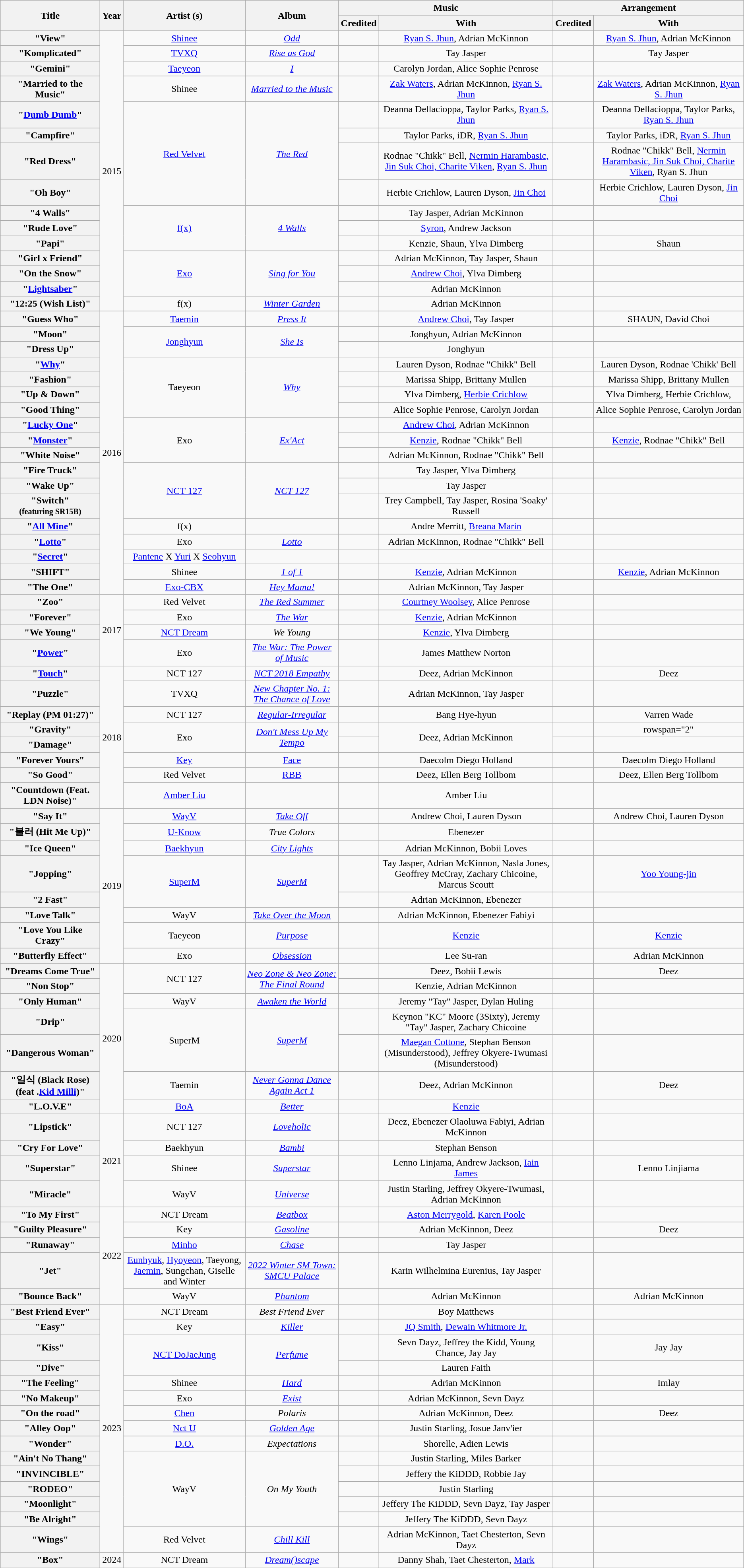<table class="wikitable plainrowheaders" style="text-align:center;">
<tr>
<th rowspan="2" scope="col" style="width:160px;">Title</th>
<th rowspan="2" scope="col">Year</th>
<th rowspan="2" scope="col">Artist (s)</th>
<th rowspan="2" scope="col">Album</th>
<th colspan="2">Music</th>
<th colspan="2">Arrangement</th>
</tr>
<tr>
<th>Credited</th>
<th>With</th>
<th>Credited</th>
<th>With</th>
</tr>
<tr>
<th scope="row">"View"</th>
<td rowspan="15">2015</td>
<td><a href='#'>Shinee</a></td>
<td><a href='#'><em>Odd</em></a></td>
<td></td>
<td><a href='#'>Ryan S. Jhun</a>, Adrian McKinnon</td>
<td></td>
<td><a href='#'>Ryan S. Jhun</a>, Adrian McKinnon</td>
</tr>
<tr>
<th scope="row">"Komplicated"</th>
<td><a href='#'>TVXQ</a></td>
<td><em><a href='#'>Rise as God</a></em></td>
<td></td>
<td>Tay Jasper</td>
<td></td>
<td>Tay Jasper</td>
</tr>
<tr>
<th scope="row">"Gemini"</th>
<td><a href='#'>Taeyeon</a></td>
<td><em><a href='#'>I</a></em></td>
<td></td>
<td>Carolyn Jordan, Alice Sophie Penrose</td>
<td></td>
<td></td>
</tr>
<tr>
<th scope="row">"Married to the Music"</th>
<td>Shinee</td>
<td><a href='#'><em>Married to the Music</em></a></td>
<td></td>
<td><a href='#'>Zak Waters</a>, Adrian McKinnon, <a href='#'>Ryan S. Jhun</a></td>
<td></td>
<td><a href='#'>Zak Waters</a>, Adrian McKinnon, <a href='#'>Ryan S. Jhun</a></td>
</tr>
<tr>
<th scope="row">"<a href='#'>Dumb Dumb</a>"</th>
<td rowspan="4"><a href='#'>Red Velvet</a></td>
<td rowspan="4"><em><a href='#'>The Red</a></em></td>
<td></td>
<td>Deanna Dellacioppa, Taylor Parks, <a href='#'>Ryan S. Jhun</a></td>
<td></td>
<td>Deanna Dellacioppa, Taylor Parks, <a href='#'>Ryan S. Jhun</a></td>
</tr>
<tr>
<th scope="row">"Campfire"</th>
<td></td>
<td>Taylor Parks, iDR, <a href='#'>Ryan S. Jhun</a></td>
<td></td>
<td>Taylor Parks, iDR, <a href='#'>Ryan S. Jhun</a></td>
</tr>
<tr>
<th scope="row">"Red Dress"</th>
<td></td>
<td>Rodnae "Chikk" Bell, <a href='#'>Nermin Harambasic, Jin Suk Choi, Charite Viken</a>, <a href='#'>Ryan S. Jhun</a></td>
<td></td>
<td>Rodnae "Chikk" Bell, <a href='#'>Nermin Harambasic, Jin Suk Choi, Charite Viken</a>, Ryan S. Jhun</td>
</tr>
<tr>
<th scope="row">"Oh Boy"</th>
<td></td>
<td>Herbie Crichlow, Lauren Dyson, <a href='#'>Jin Choi</a></td>
<td></td>
<td>Herbie Crichlow, Lauren Dyson, <a href='#'>Jin Choi</a></td>
</tr>
<tr>
<th scope="row">"4 Walls"</th>
<td rowspan="3"><a href='#'>f(x)</a></td>
<td rowspan="3"><em><a href='#'>4 Walls</a></em></td>
<td></td>
<td>Tay Jasper, Adrian McKinnon</td>
<td></td>
<td></td>
</tr>
<tr>
<th scope="row">"Rude Love"</th>
<td></td>
<td><a href='#'>Syron</a>, Andrew Jackson</td>
<td></td>
<td></td>
</tr>
<tr>
<th scope="row">"Papi"</th>
<td></td>
<td>Kenzie, Shaun, Ylva Dimberg</td>
<td></td>
<td>Shaun</td>
</tr>
<tr>
<th scope="row">"Girl x Friend"</th>
<td rowspan="3"><a href='#'>Exo</a></td>
<td rowspan="3"><em><a href='#'>Sing for You</a></em></td>
<td></td>
<td>Adrian McKinnon, Tay Jasper, Shaun</td>
<td></td>
<td></td>
</tr>
<tr>
<th scope="row">"On the Snow"</th>
<td></td>
<td><a href='#'>Andrew Choi</a>, Ylva Dimberg</td>
<td></td>
<td></td>
</tr>
<tr>
<th scope="row">"<a href='#'>Lightsaber</a>"</th>
<td></td>
<td>Adrian McKinnon</td>
<td></td>
<td></td>
</tr>
<tr>
<th scope="row">"12:25 (Wish List)"</th>
<td>f(x)</td>
<td><a href='#'><em>Winter Garden</em></a></td>
<td></td>
<td>Adrian McKinnon</td>
<td></td>
<td></td>
</tr>
<tr>
<th scope="row">"Guess Who"</th>
<td rowspan="18">2016</td>
<td><a href='#'>Taemin</a></td>
<td><em><a href='#'>Press It</a></em></td>
<td></td>
<td><a href='#'>Andrew Choi</a>, Tay Jasper</td>
<td></td>
<td>SHAUN, David Choi</td>
</tr>
<tr>
<th scope="row">"Moon"</th>
<td rowspan="2"><a href='#'>Jonghyun</a></td>
<td rowspan="2"><em><a href='#'>She Is</a></em></td>
<td></td>
<td>Jonghyun, Adrian McKinnon</td>
<td></td>
<td></td>
</tr>
<tr>
<th scope="row">"Dress Up"</th>
<td></td>
<td>Jonghyun</td>
<td></td>
<td></td>
</tr>
<tr>
<th scope="row">"<a href='#'>Why</a>"</th>
<td rowspan="4">Taeyeon</td>
<td rowspan="4"><em><a href='#'>Why</a></em></td>
<td></td>
<td>Lauren Dyson, Rodnae "Chikk" Bell</td>
<td></td>
<td>Lauren Dyson, Rodnae 'Chikk' Bell</td>
</tr>
<tr>
<th scope="row">"Fashion"</th>
<td></td>
<td>Marissa Shipp, Brittany Mullen</td>
<td></td>
<td>Marissa Shipp, Brittany Mullen</td>
</tr>
<tr>
<th scope="row">"Up & Down"<br></th>
<td></td>
<td>Ylva Dimberg, <a href='#'>Herbie Crichlow</a></td>
<td></td>
<td>Ylva Dimberg, Herbie Crichlow,</td>
</tr>
<tr>
<th scope="row">"Good Thing"</th>
<td></td>
<td>Alice Sophie Penrose, Carolyn Jordan</td>
<td></td>
<td>Alice Sophie Penrose, Carolyn Jordan</td>
</tr>
<tr>
<th scope="row">"<a href='#'>Lucky One</a>"</th>
<td rowspan="3">Exo</td>
<td rowspan="3"><em><a href='#'>Ex'Act</a></em></td>
<td></td>
<td><a href='#'>Andrew Choi</a>, Adrian McKinnon</td>
<td></td>
<td></td>
</tr>
<tr>
<th scope="row">"<a href='#'>Monster</a>"</th>
<td></td>
<td><a href='#'>Kenzie</a>, Rodnae "Chikk" Bell</td>
<td></td>
<td><a href='#'>Kenzie</a>, Rodnae "Chikk" Bell</td>
</tr>
<tr>
<th scope="row">"White Noise"</th>
<td></td>
<td>Adrian McKinnon, Rodnae "Chikk" Bell</td>
<td></td>
<td></td>
</tr>
<tr>
<th scope="row">"Fire Truck"</th>
<td rowspan="3"><a href='#'>NCT 127</a></td>
<td rowspan="3"><a href='#'><em>NCT 127</em></a></td>
<td></td>
<td>Tay Jasper, Ylva Dimberg</td>
<td></td>
<td></td>
</tr>
<tr>
<th scope="row">"Wake Up"</th>
<td></td>
<td>Tay Jasper</td>
<td></td>
<td></td>
</tr>
<tr>
<th scope="row">"Switch"<br><small>(featuring SR15B)</small></th>
<td></td>
<td>Trey Campbell, Tay Jasper, Rosina 'Soaky' Russell</td>
<td></td>
<td></td>
</tr>
<tr>
<th scope="row">"<a href='#'>All Mine</a>"</th>
<td>f(x)</td>
<td></td>
<td></td>
<td>Andre Merritt, <a href='#'>Breana Marin</a></td>
<td></td>
<td></td>
</tr>
<tr>
<th scope="row">"<a href='#'>Lotto</a>"</th>
<td>Exo</td>
<td><em><a href='#'>Lotto</a></em></td>
<td></td>
<td>Adrian McKinnon, Rodnae "Chikk" Bell</td>
<td></td>
<td></td>
</tr>
<tr>
<th scope="row">"<a href='#'>Secret</a>"</th>
<td><a href='#'>Pantene</a> X <a href='#'>Yuri</a> X <a href='#'>Seohyun</a></td>
<td></td>
<td></td>
<td></td>
<td></td>
<td></td>
</tr>
<tr>
<th scope="row">"SHIFT"</th>
<td>Shinee</td>
<td><a href='#'><em>1 of 1</em></a></td>
<td></td>
<td><a href='#'>Kenzie</a>, Adrian McKinnon</td>
<td></td>
<td><a href='#'>Kenzie</a>, Adrian McKinnon</td>
</tr>
<tr>
<th scope="row">"The One"</th>
<td><a href='#'>Exo-CBX</a></td>
<td><em><a href='#'>Hey Mama!</a></em></td>
<td></td>
<td>Adrian McKinnon, Tay Jasper</td>
<td></td>
<td></td>
</tr>
<tr>
<th scope="row">"Zoo"</th>
<td rowspan="4">2017</td>
<td>Red Velvet</td>
<td><a href='#'><em>The Red Summer</em></a></td>
<td></td>
<td><a href='#'>Courtney Woolsey</a>, Alice Penrose</td>
<td></td>
<td></td>
</tr>
<tr>
<th scope="row">"Forever"</th>
<td>Exo</td>
<td><a href='#'><em>The War</em></a></td>
<td></td>
<td><a href='#'>Kenzie</a>, Adrian McKinnon</td>
<td></td>
<td></td>
</tr>
<tr>
<th scope="row">"We Young"</th>
<td><a href='#'>NCT Dream</a></td>
<td><em>We Young</em></td>
<td></td>
<td><a href='#'>Kenzie</a>, Ylva Dimberg</td>
<td></td>
<td></td>
</tr>
<tr>
<th scope="row">"<a href='#'>Power</a>"</th>
<td>Exo</td>
<td><a href='#'><em>The War: The Power of Music</em></a></td>
<td></td>
<td>James Matthew Norton</td>
<td></td>
<td></td>
</tr>
<tr>
<th scope="row">"<a href='#'>Touch</a>"</th>
<td rowspan="8">2018</td>
<td>NCT 127</td>
<td><em><a href='#'>NCT 2018 Empathy</a></em></td>
<td></td>
<td>Deez, Adrian McKinnon</td>
<td></td>
<td>Deez</td>
</tr>
<tr>
<th scope="row">"Puzzle"</th>
<td>TVXQ</td>
<td><em><a href='#'>New Chapter No. 1: The Chance of Love</a></em></td>
<td></td>
<td>Adrian McKinnon, Tay Jasper</td>
<td></td>
<td></td>
</tr>
<tr>
<th scope="row">"Replay (PM 01:27)"</th>
<td>NCT 127</td>
<td><em><a href='#'>Regular-Irregular</a></em></td>
<td></td>
<td>Bang Hye-hyun</td>
<td></td>
<td>Varren Wade</td>
</tr>
<tr>
<th scope="row">"Gravity"</th>
<td rowspan="2">Exo</td>
<td rowspan="2"><em><a href='#'>Don't Mess Up My Tempo</a></em></td>
<td></td>
<td rowspan="2">Deez, Adrian McKinnon</td>
<td></td>
<td>rowspan="2" </td>
</tr>
<tr>
<th scope="row">"Damage"</th>
<td></td>
<td></td>
</tr>
<tr>
<th scope="row">"Forever Yours"</th>
<td><a href='#'>Key</a></td>
<td><em><a href='#'></em>Face<em></a></em></td>
<td></td>
<td>Daecolm Diego Holland</td>
<td></td>
<td>Daecolm Diego Holland</td>
</tr>
<tr>
<th scope="row">"So Good"</th>
<td>Red Velvet</td>
<td><em><a href='#'></em>RBB<em></a></em></td>
<td></td>
<td>Deez, Ellen Berg Tollbom</td>
<td></td>
<td>Deez, Ellen Berg Tollbom</td>
</tr>
<tr>
<th scope="row">"Countdown (Feat. LDN Noise)"</th>
<td><a href='#'>Amber Liu</a></td>
<td></td>
<td></td>
<td>Amber Liu</td>
<td></td>
<td></td>
</tr>
<tr>
<th scope="row">"Say It"</th>
<td rowspan="8">2019</td>
<td><a href='#'>WayV</a></td>
<td><a href='#'><em>Take Off</em></a></td>
<td></td>
<td>Andrew Choi, Lauren Dyson</td>
<td></td>
<td>Andrew Choi, Lauren Dyson</td>
</tr>
<tr>
<th scope="row">"불러 (Hit Me Up)"</th>
<td><a href='#'>U-Know</a></td>
<td><em>True Colors</em></td>
<td></td>
<td>Ebenezer</td>
<td></td>
<td></td>
</tr>
<tr>
<th scope="row">"Ice Queen"</th>
<td><a href='#'>Baekhyun</a></td>
<td><em><a href='#'>City Lights</a></em></td>
<td></td>
<td>Adrian McKinnon, Bobii Loves</td>
<td></td>
<td></td>
</tr>
<tr>
<th scope="row">"Jopping"</th>
<td rowspan="2"><a href='#'>SuperM</a></td>
<td rowspan="2"><em><a href='#'>SuperM</a></em></td>
<td></td>
<td>Tay Jasper, Adrian McKinnon, Nasla Jones, Geoffrey McCray, Zachary Chicoine, Marcus Scoutt</td>
<td></td>
<td><a href='#'>Yoo Young-jin</a></td>
</tr>
<tr>
<th scope="row">"2 Fast"</th>
<td></td>
<td>Adrian McKinnon, Ebenezer</td>
<td></td>
<td></td>
</tr>
<tr>
<th scope="row">"Love Talk"</th>
<td>WayV</td>
<td><em><a href='#'>Take Over the Moon</a></em></td>
<td></td>
<td>Adrian McKinnon, Ebenezer Fabiyi</td>
<td></td>
<td></td>
</tr>
<tr>
<th scope="row">"Love You Like Crazy"</th>
<td>Taeyeon</td>
<td><em><a href='#'>Purpose</a></em></td>
<td></td>
<td><a href='#'>Kenzie</a></td>
<td></td>
<td><a href='#'>Kenzie</a></td>
</tr>
<tr>
<th scope="row">"Butterfly Effect"</th>
<td>Exo</td>
<td><em><a href='#'>Obsession</a></em></td>
<td></td>
<td>Lee Su-ran</td>
<td></td>
<td>Adrian McKinnon</td>
</tr>
<tr>
<th scope="row">"Dreams Come True"</th>
<td rowspan="7">2020</td>
<td rowspan="2">NCT 127</td>
<td rowspan="2"><em><a href='#'>Neo Zone & Neo Zone: The Final Round</a></em></td>
<td></td>
<td>Deez, Bobii Lewis</td>
<td></td>
<td>Deez</td>
</tr>
<tr>
<th scope="row">"Non Stop"</th>
<td></td>
<td>Kenzie, Adrian McKinnon</td>
<td></td>
<td></td>
</tr>
<tr>
<th scope="row">"Only Human"</th>
<td rowspan="1">WayV</td>
<td rowspan="1"><em><a href='#'>Awaken the World</a></em></td>
<td></td>
<td>Jeremy "Tay" Jasper, Dylan Huling</td>
<td></td>
<td></td>
</tr>
<tr>
<th scope="row">"Drip"</th>
<td rowspan="2">SuperM</td>
<td rowspan="2"><em><a href='#'>SuperM</a></em></td>
<td></td>
<td>Keynon "KC" Moore (3Sixty), Jeremy "Tay" Jasper, Zachary Chicoine</td>
<td></td>
<td></td>
</tr>
<tr>
<th scope="row">"Dangerous Woman"</th>
<td></td>
<td><a href='#'>Maegan Cottone</a>, Stephan Benson (Misunderstood), Jeffrey Okyere-Twumasi (Misunderstood)</td>
<td></td>
<td></td>
</tr>
<tr>
<th scope="row">"일식 (Black Rose)(feat .<a href='#'>Kid Milli</a>)"</th>
<td rowspan="1">Taemin</td>
<td rowspan="1"><em><a href='#'>Never Gonna Dance Again Act 1</a></em></td>
<td></td>
<td>Deez, Adrian McKinnon</td>
<td></td>
<td>Deez</td>
</tr>
<tr>
<th scope="row">"L.O.V.E"</th>
<td rowspan="1"><a href='#'>BoA</a></td>
<td rowspan="1"><em><a href='#'>Better</a></em></td>
<td></td>
<td><a href='#'>Kenzie</a></td>
<td></td>
<td></td>
</tr>
<tr>
<th scope="row">"Lipstick"</th>
<td rowspan="4">2021</td>
<td rowspan="1">NCT 127</td>
<td rowspan="1"><em><a href='#'>Loveholic</a></em></td>
<td></td>
<td>Deez, Ebenezer Olaoluwa Fabiyi, Adrian McKinnon</td>
<td></td>
<td></td>
</tr>
<tr>
<th scope="row">"Cry For Love"</th>
<td rowspan="1">Baekhyun</td>
<td rowspan="1"><em><a href='#'>Bambi</a></em></td>
<td></td>
<td>Stephan Benson</td>
<td></td>
<td></td>
</tr>
<tr>
<th scope="row">"Superstar"</th>
<td>Shinee</td>
<td rowspan="1"><em><a href='#'>Superstar</a></em></td>
<td></td>
<td rowspan="1">Lenno Linjama, Andrew Jackson, <a href='#'>Iain James</a></td>
<td></td>
<td>Lenno Linjiama</td>
</tr>
<tr>
<th scope="row">"Miracle"</th>
<td>WayV</td>
<td><em><a href='#'>Universe</a></em></td>
<td></td>
<td>Justin Starling, Jeffrey Okyere-Twumasi, Adrian McKinnon</td>
<td></td>
<td></td>
</tr>
<tr>
<th scope="row">"To My First"</th>
<td rowspan="5">2022</td>
<td>NCT Dream</td>
<td><a href='#'><em>Beatbox</em></a></td>
<td></td>
<td><a href='#'>Aston Merrygold</a>, <a href='#'>Karen Poole</a></td>
<td></td>
<td></td>
</tr>
<tr>
<th scope="row">"Guilty Pleasure"</th>
<td>Key</td>
<td><a href='#'><em>Gasoline</em></a></td>
<td></td>
<td>Adrian McKinnon, Deez</td>
<td></td>
<td>Deez</td>
</tr>
<tr>
<th scope="row">"Runaway"</th>
<td><a href='#'>Minho</a></td>
<td><a href='#'><em>Chase</em></a></td>
<td></td>
<td>Tay Jasper</td>
<td></td>
<td></td>
</tr>
<tr>
<th scope="row">"Jet"</th>
<td><a href='#'>Eunhyuk</a>, <a href='#'>Hyoyeon</a>, Taeyong, <a href='#'>Jaemin</a>, Sungchan, Giselle and Winter</td>
<td><em><a href='#'>2022 Winter SM Town: SMCU Palace</a></em></td>
<td></td>
<td>Karin Wilhelmina Eurenius, Tay Jasper</td>
<td></td>
<td></td>
</tr>
<tr>
<th scope="row">"Bounce Back"</th>
<td>WayV</td>
<td><em><a href='#'>Phantom</a></em></td>
<td></td>
<td>Adrian McKinnon</td>
<td></td>
<td>Adrian McKinnon</td>
</tr>
<tr>
<th scope="row">"Best Friend Ever"</th>
<td rowspan="15">2023</td>
<td>NCT Dream</td>
<td><em>Best Friend Ever</em></td>
<td></td>
<td>Boy Matthews</td>
<td></td>
<td></td>
</tr>
<tr>
<th scope="row">"Easy"</th>
<td>Key</td>
<td><em><a href='#'>Killer</a></em></td>
<td></td>
<td><a href='#'>JQ Smith</a>, <a href='#'>Dewain Whitmore Jr.</a></td>
<td></td>
<td></td>
</tr>
<tr>
<th scope="row">"Kiss"</th>
<td rowspan="2"><a href='#'>NCT DoJaeJung</a></td>
<td rowspan="2"><a href='#'><em>Perfume</em></a></td>
<td></td>
<td>Sevn Dayz, Jeffrey the Kidd, Young Chance, Jay Jay</td>
<td></td>
<td>Jay Jay</td>
</tr>
<tr>
<th scope="row">"Dive"</th>
<td></td>
<td>Lauren Faith</td>
<td></td>
<td></td>
</tr>
<tr>
<th scope="row">"The Feeling"</th>
<td>Shinee</td>
<td><em><a href='#'>Hard</a></em></td>
<td></td>
<td>Adrian McKinnon</td>
<td></td>
<td>Imlay</td>
</tr>
<tr>
<th scope="row">"No Makeup"</th>
<td>Exo</td>
<td><em><a href='#'>Exist</a></em></td>
<td></td>
<td>Adrian McKinnon, Sevn Dayz</td>
<td></td>
<td></td>
</tr>
<tr>
<th scope="row">"On the road"</th>
<td><a href='#'>Chen</a></td>
<td><em>Polaris</em></td>
<td></td>
<td>Adrian McKinnon, Deez</td>
<td></td>
<td>Deez</td>
</tr>
<tr>
<th scope="row">"Alley Oop"</th>
<td><a href='#'>Nct U</a></td>
<td><a href='#'><em>Golden Age</em></a></td>
<td></td>
<td>Justin Starling, Josue Janv'ier</td>
<td></td>
<td></td>
</tr>
<tr>
<th scope="row">"Wonder"</th>
<td><a href='#'>D.O.</a></td>
<td><em>Expectations</em></td>
<td></td>
<td>Shorelle, Adien Lewis</td>
<td></td>
<td></td>
</tr>
<tr>
<th scope="row">"Ain't No Thang"</th>
<td rowspan="5">WayV</td>
<td rowspan="5"><em>On My Youth</em></td>
<td></td>
<td>Justin Starling, Miles Barker</td>
<td></td>
<td></td>
</tr>
<tr>
<th scope="row">"INVINCIBLE"</th>
<td></td>
<td>Jeffery the KiDDD, Robbie Jay</td>
<td></td>
<td></td>
</tr>
<tr>
<th scope="row">"RODEO"</th>
<td></td>
<td>Justin Starling</td>
<td></td>
<td></td>
</tr>
<tr>
<th scope="row">"Moonlight"</th>
<td></td>
<td>Jeffery The KiDDD, Sevn Dayz, Tay Jasper</td>
<td></td>
<td></td>
</tr>
<tr>
<th scope="row">"Be Alright"</th>
<td></td>
<td>Jeffery The KiDDD, Sevn Dayz</td>
<td></td>
<td></td>
</tr>
<tr>
<th scope="row">"Wings"</th>
<td>Red Velvet</td>
<td><em><a href='#'>Chill Kill</a></em></td>
<td></td>
<td>Adrian McKinnon, Taet Chesterton, Sevn Dayz</td>
<td></td>
<td></td>
</tr>
<tr>
<th scope="row">"Box"</th>
<td>2024</td>
<td>NCT Dream</td>
<td><em><a href='#'>Dream()scape</a></em></td>
<td></td>
<td>Danny Shah, Taet Chesterton, <a href='#'>Mark</a></td>
<td></td>
<td></td>
</tr>
</table>
